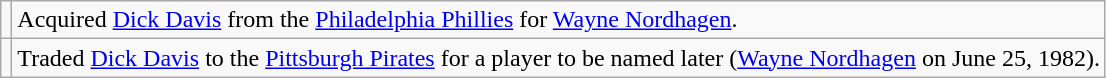<table class="wikitable">
<tr>
<td></td>
<td>Acquired <a href='#'>Dick Davis</a> from the <a href='#'>Philadelphia Phillies</a> for <a href='#'>Wayne Nordhagen</a>.</td>
</tr>
<tr>
<td></td>
<td>Traded <a href='#'>Dick Davis</a> to the <a href='#'>Pittsburgh Pirates</a> for a player to be named later (<a href='#'>Wayne Nordhagen</a> on June 25, 1982).</td>
</tr>
</table>
